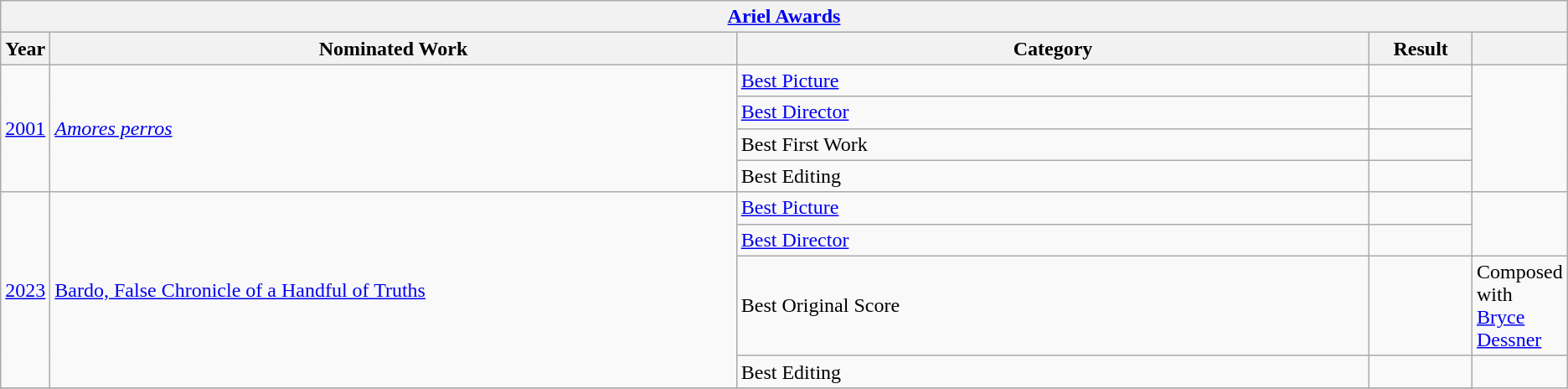<table class="wikitable">
<tr>
<th colspan="5" style="text-align:center;"><a href='#'>Ariel Awards</a></th>
</tr>
<tr>
<th scope="col" style="width:1em;">Year</th>
<th scope="col" style="width:39em;">Nominated Work</th>
<th scope="col" style="width:36em;">Category</th>
<th scope="col" style="width:5em;">Result</th>
<th scope="col" style="width:1em;"></th>
</tr>
<tr>
<td rowspan="4"><a href='#'>2001</a></td>
<td rowspan="4"><em><a href='#'>Amores perros</a></em></td>
<td><a href='#'>Best Picture</a></td>
<td></td>
<td rowspan="4"></td>
</tr>
<tr>
<td><a href='#'>Best Director</a></td>
<td></td>
</tr>
<tr>
<td>Best First Work</td>
<td></td>
</tr>
<tr>
<td>Best Editing</td>
<td></td>
</tr>
<tr>
<td rowspan="4"><a href='#'>2023</a></td>
<td rowspan="4"><a href='#'>Bardo, False Chronicle of a Handful of Truths</a></td>
<td><a href='#'>Best Picture</a></td>
<td></td>
</tr>
<tr>
<td><a href='#'>Best Director</a></td>
<td></td>
</tr>
<tr>
<td>Best Original Score</td>
<td></td>
<td>Composed with <a href='#'>Bryce Dessner</a></td>
</tr>
<tr>
<td>Best Editing</td>
<td></td>
</tr>
<tr>
</tr>
</table>
